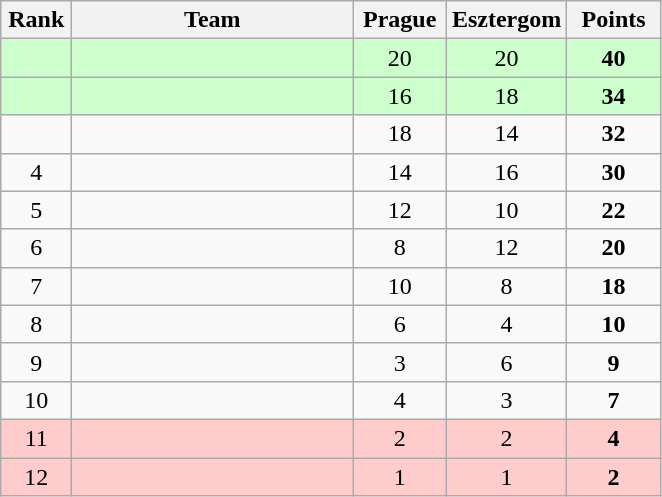<table class="wikitable" style="text-align: center;">
<tr>
<th width=40>Rank</th>
<th width=180>Team</th>
<th width=55>Prague</th>
<th width=55>Esztergom</th>
<th width=55>Points</th>
</tr>
<tr bgcolor=ccffcc>
<td></td>
<td align=left></td>
<td>20</td>
<td>20</td>
<td><strong>40</strong></td>
</tr>
<tr bgcolor=ccffcc>
<td></td>
<td align=left></td>
<td>16</td>
<td>18</td>
<td><strong>34</strong></td>
</tr>
<tr>
<td></td>
<td align=left></td>
<td>18</td>
<td>14</td>
<td><strong>32</strong></td>
</tr>
<tr>
<td>4</td>
<td align=left></td>
<td>14</td>
<td>16</td>
<td><strong>30</strong></td>
</tr>
<tr>
<td>5</td>
<td align=left></td>
<td>12</td>
<td>10</td>
<td><strong>22</strong></td>
</tr>
<tr>
<td>6</td>
<td align=left></td>
<td>8</td>
<td>12</td>
<td><strong>20</strong></td>
</tr>
<tr>
<td>7</td>
<td align=left></td>
<td>10</td>
<td>8</td>
<td><strong>18</strong></td>
</tr>
<tr>
<td>8</td>
<td align=left></td>
<td>6</td>
<td>4</td>
<td><strong>10</strong></td>
</tr>
<tr>
<td>9</td>
<td align=left></td>
<td>3</td>
<td>6</td>
<td><strong>9</strong></td>
</tr>
<tr>
<td>10</td>
<td align=left></td>
<td>4</td>
<td>3</td>
<td><strong>7</strong></td>
</tr>
<tr bgcolor=ffcccc>
<td>11</td>
<td align=left></td>
<td>2</td>
<td>2</td>
<td><strong>4</strong></td>
</tr>
<tr bgcolor=ffcccc>
<td>12</td>
<td align=left></td>
<td>1</td>
<td>1</td>
<td><strong>2</strong></td>
</tr>
</table>
